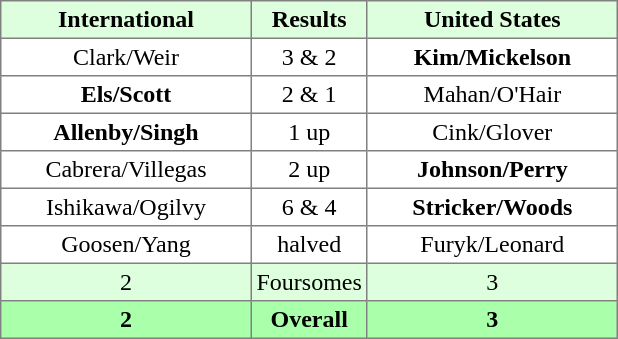<table border="1" cellpadding="3" style="border-collapse:collapse; text-align:center;">
<tr style="background:#ddffdd;">
<th width=160>International</th>
<th>Results</th>
<th width=160>United States</th>
</tr>
<tr>
<td>Clark/Weir</td>
<td>3 & 2</td>
<td><strong>Kim/Mickelson</strong></td>
</tr>
<tr>
<td><strong>Els/Scott</strong></td>
<td>2 & 1</td>
<td>Mahan/O'Hair</td>
</tr>
<tr>
<td><strong>Allenby/Singh</strong></td>
<td>1 up</td>
<td>Cink/Glover</td>
</tr>
<tr>
<td>Cabrera/Villegas</td>
<td>2 up</td>
<td><strong>Johnson/Perry</strong></td>
</tr>
<tr>
<td>Ishikawa/Ogilvy</td>
<td>6 & 4</td>
<td><strong>Stricker/Woods</strong></td>
</tr>
<tr>
<td>Goosen/Yang</td>
<td>halved</td>
<td>Furyk/Leonard</td>
</tr>
<tr style="background:#ddffdd;">
<td>2</td>
<td>Foursomes</td>
<td>3</td>
</tr>
<tr style="background:#aaffaa;">
<th>2</th>
<th>Overall</th>
<th>3</th>
</tr>
</table>
